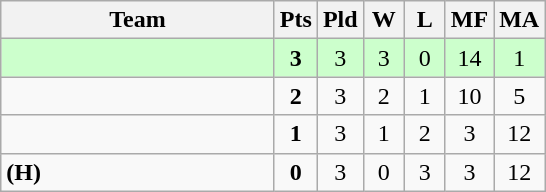<table class=wikitable style="text-align:center">
<tr>
<th width=175>Team</th>
<th width=20>Pts</th>
<th width=20>Pld</th>
<th width=20>W</th>
<th width=20>L</th>
<th width=20>MF</th>
<th width=20>MA</th>
</tr>
<tr bgcolor=#ccffcc>
<td style="text-align:left"></td>
<td><strong>3</strong></td>
<td>3</td>
<td>3</td>
<td>0</td>
<td>14</td>
<td>1</td>
</tr>
<tr>
<td style="text-align:left"></td>
<td><strong>2</strong></td>
<td>3</td>
<td>2</td>
<td>1</td>
<td>10</td>
<td>5</td>
</tr>
<tr>
<td style="text-align:left"></td>
<td><strong>1</strong></td>
<td>3</td>
<td>1</td>
<td>2</td>
<td>3</td>
<td>12</td>
</tr>
<tr>
<td style="text-align:left"> <strong>(H)</strong></td>
<td><strong>0</strong></td>
<td>3</td>
<td>0</td>
<td>3</td>
<td>3</td>
<td>12</td>
</tr>
</table>
